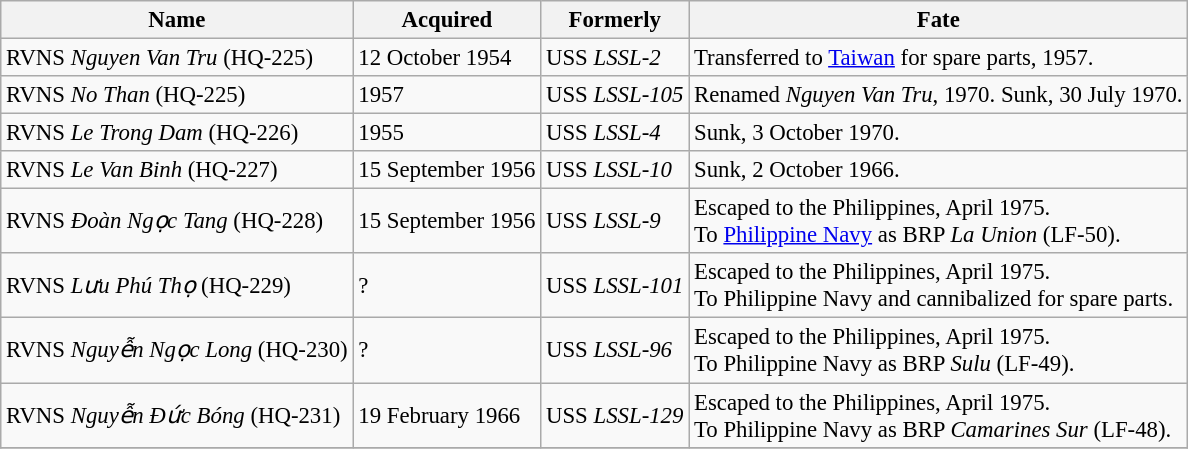<table class="wikitable" style="font-size:95%;">
<tr>
<th>Name</th>
<th>Acquired</th>
<th>Formerly</th>
<th>Fate</th>
</tr>
<tr>
<td>RVNS <em>Nguyen Van Tru</em> (HQ-225)</td>
<td>12 October 1954</td>
<td>USS <em>LSSL-2</em></td>
<td>Transferred to <a href='#'>Taiwan</a> for spare parts, 1957.</td>
</tr>
<tr>
<td>RVNS <em>No Than</em> (HQ-225)</td>
<td>1957</td>
<td>USS <em>LSSL-105</em></td>
<td>Renamed <em>Nguyen Van Tru</em>, 1970. Sunk, 30 July 1970.</td>
</tr>
<tr>
<td>RVNS <em>Le Trong Dam</em> (HQ-226)</td>
<td>1955</td>
<td>USS <em>LSSL-4</em></td>
<td>Sunk, 3 October 1970.</td>
</tr>
<tr>
<td>RVNS <em>Le Van Binh</em> (HQ-227)</td>
<td>15 September 1956</td>
<td>USS <em>LSSL-10</em></td>
<td>Sunk, 2 October 1966.</td>
</tr>
<tr>
<td>RVNS <em>Đoàn Ngọc Tang</em> (HQ-228)</td>
<td>15 September 1956</td>
<td>USS <em>LSSL-9</em></td>
<td>Escaped to the Philippines, April 1975.<br>To <a href='#'>Philippine Navy</a> as BRP <em>La Union</em> (LF-50).</td>
</tr>
<tr>
<td>RVNS <em>Lưu Phú Thọ</em> (HQ-229)</td>
<td>?</td>
<td>USS <em>LSSL-101</em></td>
<td>Escaped to the Philippines, April 1975.<br>To Philippine Navy and cannibalized for spare parts.</td>
</tr>
<tr>
<td>RVNS <em>Nguyễn Ngọc Long</em> (HQ-230)</td>
<td>?</td>
<td>USS <em>LSSL-96</em></td>
<td>Escaped to the Philippines, April 1975.<br>To Philippine Navy as BRP <em>Sulu</em> (LF-49).</td>
</tr>
<tr>
<td>RVNS <em>Nguyễn Đức Bóng</em> (HQ-231)</td>
<td>19 February 1966</td>
<td>USS <em>LSSL-129</em></td>
<td>Escaped to the Philippines, April 1975.<br>To Philippine Navy as BRP <em>Camarines Sur</em> (LF-48).</td>
</tr>
<tr>
</tr>
</table>
